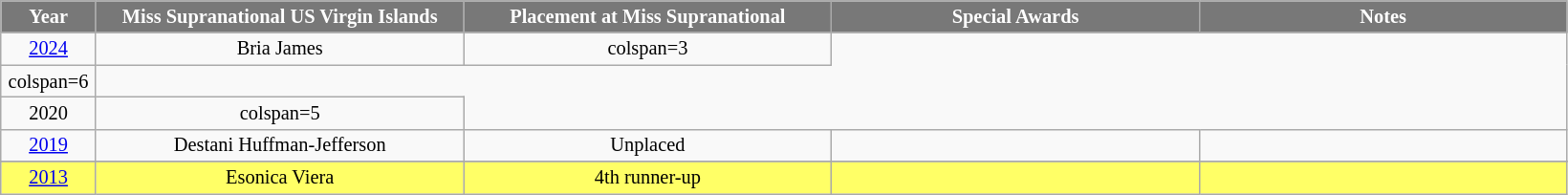<table class="wikitable " style="font-size: 85%; text-align:center">
<tr>
<th width="60" style="background-color:#787878;color:#FFFFFF;">Year</th>
<th width="250" style="background-color:#787878;color:#FFFFFF;">Miss Supranational US Virgin Islands</th>
<th width="250" style="background-color:#787878;color:#FFFFFF;">Placement at Miss Supranational</th>
<th width="250" style="background-color:#787878;color:#FFFFFF;">Special Awards</th>
<th width="250" style="background-color:#787878;color:#FFFFFF;">Notes</th>
</tr>
<tr>
<td><a href='#'>2024</a></td>
<td>Bria James</td>
<td>colspan=3 </td>
</tr>
<tr>
<td>colspan=6 </td>
</tr>
<tr>
<td>2020</td>
<td>colspan=5 </td>
</tr>
<tr>
<td><a href='#'>2019</a></td>
<td>Destani Huffman-Jefferson</td>
<td>Unplaced</td>
<td></td>
<td></td>
</tr>
<tr>
</tr>
<tr style="background-color:#FFFF66;">
<td><a href='#'>2013</a></td>
<td>Esonica Viera</td>
<td>4th runner-up</td>
<td></td>
<td></td>
</tr>
</table>
